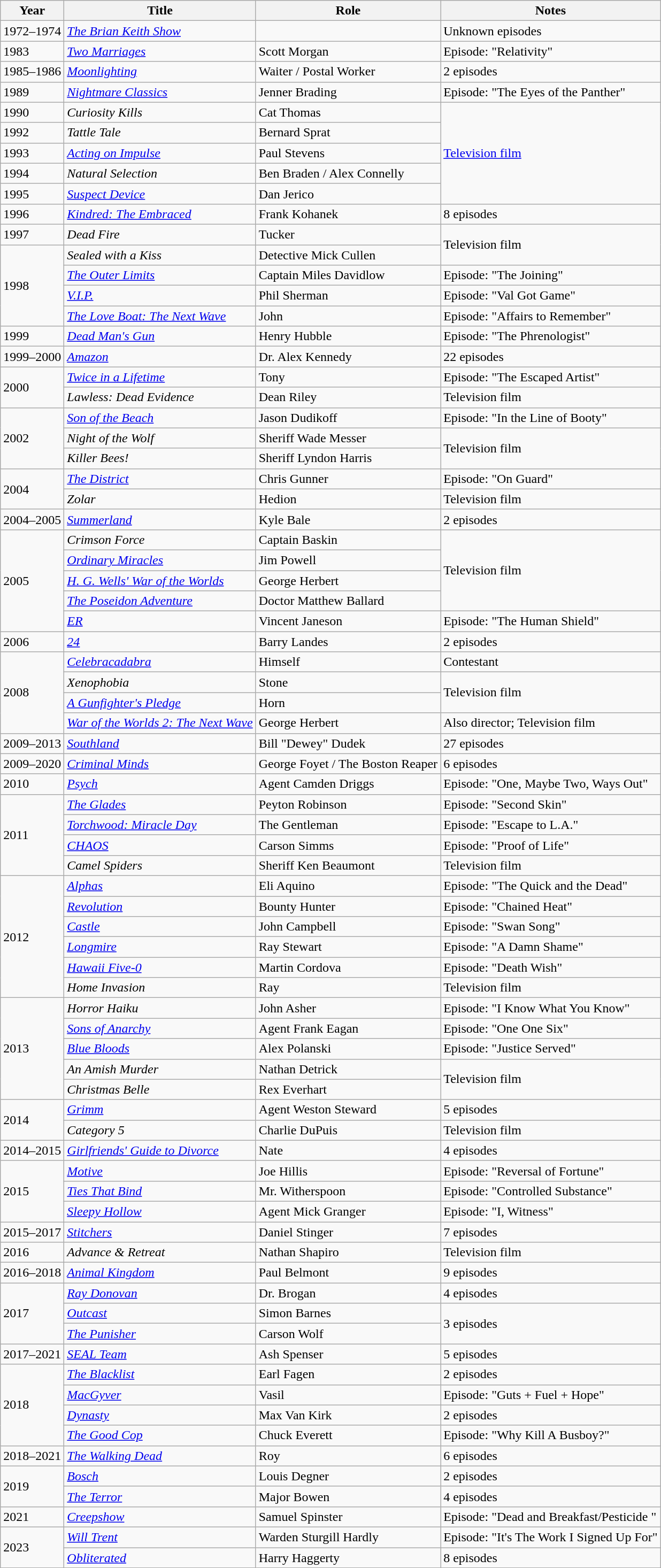<table class="wikitable sortable">
<tr>
<th>Year</th>
<th>Title</th>
<th>Role</th>
<th class="unsortable">Notes</th>
</tr>
<tr>
<td>1972–1974</td>
<td><em><a href='#'>The Brian Keith Show</a></em></td>
<td></td>
<td>Unknown episodes</td>
</tr>
<tr>
<td>1983</td>
<td><em><a href='#'>Two Marriages</a></em></td>
<td>Scott Morgan</td>
<td>Episode: "Relativity"</td>
</tr>
<tr>
<td>1985–1986</td>
<td><em><a href='#'>Moonlighting</a></em></td>
<td>Waiter / Postal Worker</td>
<td>2 episodes</td>
</tr>
<tr>
<td>1989</td>
<td><em><a href='#'>Nightmare Classics</a></em></td>
<td>Jenner Brading</td>
<td>Episode: "The Eyes of the Panther"</td>
</tr>
<tr>
<td>1990</td>
<td><em>Curiosity Kills</em></td>
<td>Cat Thomas</td>
<td rowspan=5><a href='#'>Television film</a></td>
</tr>
<tr>
<td>1992</td>
<td><em>Tattle Tale</em></td>
<td>Bernard Sprat</td>
</tr>
<tr>
<td>1993</td>
<td><em><a href='#'>Acting on Impulse</a></em></td>
<td>Paul Stevens</td>
</tr>
<tr>
<td>1994</td>
<td><em>Natural Selection</em></td>
<td>Ben Braden / Alex Connelly</td>
</tr>
<tr>
<td>1995</td>
<td><em><a href='#'>Suspect Device</a></em></td>
<td>Dan Jerico</td>
</tr>
<tr>
<td>1996</td>
<td><em><a href='#'>Kindred: The Embraced</a></em></td>
<td>Frank Kohanek</td>
<td>8 episodes</td>
</tr>
<tr>
<td>1997</td>
<td><em>Dead Fire</em></td>
<td>Tucker</td>
<td rowspan=2>Television film</td>
</tr>
<tr>
<td rowspan=4>1998</td>
<td><em>Sealed with a Kiss</em></td>
<td>Detective Mick Cullen</td>
</tr>
<tr>
<td><em><a href='#'>The Outer Limits</a></em></td>
<td>Captain Miles Davidlow</td>
<td>Episode: "The Joining"</td>
</tr>
<tr>
<td><em><a href='#'>V.I.P.</a></em></td>
<td>Phil Sherman</td>
<td>Episode: "Val Got Game"</td>
</tr>
<tr>
<td><em><a href='#'>The Love Boat: The Next Wave</a></em></td>
<td>John</td>
<td>Episode: "Affairs to Remember"</td>
</tr>
<tr>
<td>1999</td>
<td><em><a href='#'>Dead Man's Gun</a></em></td>
<td>Henry Hubble</td>
<td>Episode: "The Phrenologist"</td>
</tr>
<tr>
<td>1999–2000</td>
<td><em><a href='#'>Amazon</a></em></td>
<td>Dr. Alex Kennedy</td>
<td>22 episodes</td>
</tr>
<tr>
<td rowspan=2>2000</td>
<td><em><a href='#'>Twice in a Lifetime</a></em></td>
<td>Tony</td>
<td>Episode: "The Escaped Artist"</td>
</tr>
<tr>
<td><em>Lawless: Dead Evidence</em></td>
<td>Dean Riley</td>
<td>Television film</td>
</tr>
<tr>
<td rowspan=3>2002</td>
<td><em><a href='#'>Son of the Beach</a></em></td>
<td>Jason Dudikoff</td>
<td>Episode: "In the Line of Booty"</td>
</tr>
<tr>
<td><em>Night of the Wolf</em></td>
<td>Sheriff Wade Messer</td>
<td rowspan=2>Television film</td>
</tr>
<tr>
<td><em>Killer Bees!</em></td>
<td>Sheriff Lyndon Harris</td>
</tr>
<tr>
<td rowspan=2>2004</td>
<td><em><a href='#'>The District</a></em></td>
<td>Chris Gunner</td>
<td>Episode: "On Guard"</td>
</tr>
<tr>
<td><em>Zolar</em></td>
<td>Hedion</td>
<td>Television film</td>
</tr>
<tr>
<td>2004–2005</td>
<td><em><a href='#'>Summerland</a></em></td>
<td>Kyle Bale</td>
<td>2 episodes</td>
</tr>
<tr>
<td rowspan=5>2005</td>
<td><em>Crimson Force</em></td>
<td>Captain Baskin</td>
<td rowspan=4>Television film</td>
</tr>
<tr>
<td><em><a href='#'>Ordinary Miracles</a></em></td>
<td>Jim Powell</td>
</tr>
<tr>
<td><em><a href='#'>H. G. Wells' War of the Worlds</a></em></td>
<td>George Herbert</td>
</tr>
<tr>
<td><em><a href='#'>The Poseidon Adventure</a></em></td>
<td>Doctor Matthew Ballard</td>
</tr>
<tr>
<td><em><a href='#'>ER</a></em></td>
<td>Vincent Janeson</td>
<td>Episode: "The Human Shield"</td>
</tr>
<tr>
<td>2006</td>
<td><em><a href='#'>24</a></em></td>
<td>Barry Landes</td>
<td>2 episodes</td>
</tr>
<tr>
<td rowspan=4>2008</td>
<td><em><a href='#'>Celebracadabra</a></em></td>
<td>Himself</td>
<td>Contestant</td>
</tr>
<tr>
<td><em>Xenophobia</em></td>
<td>Stone</td>
<td rowspan=2>Television film</td>
</tr>
<tr>
<td><em><a href='#'>A Gunfighter's Pledge</a></em></td>
<td>Horn</td>
</tr>
<tr>
<td><em><a href='#'>War of the Worlds 2: The Next Wave</a></em></td>
<td>George Herbert</td>
<td>Also director; Television film</td>
</tr>
<tr>
<td>2009–2013</td>
<td><em><a href='#'>Southland</a></em></td>
<td>Bill "Dewey" Dudek</td>
<td>27 episodes</td>
</tr>
<tr>
<td>2009–2020</td>
<td><em><a href='#'>Criminal Minds</a></em></td>
<td>George Foyet / The Boston Reaper</td>
<td>6 episodes</td>
</tr>
<tr>
<td>2010</td>
<td><em><a href='#'>Psych</a></em></td>
<td>Agent Camden Driggs</td>
<td>Episode: "One, Maybe Two, Ways Out"</td>
</tr>
<tr>
<td rowspan=4>2011</td>
<td><em><a href='#'>The Glades</a></em></td>
<td>Peyton Robinson</td>
<td>Episode: "Second Skin"</td>
</tr>
<tr>
<td><em><a href='#'>Torchwood: Miracle Day</a></em></td>
<td>The Gentleman</td>
<td>Episode: "Escape to L.A."</td>
</tr>
<tr>
<td><em><a href='#'>CHAOS</a></em></td>
<td>Carson Simms</td>
<td>Episode: "Proof of Life"</td>
</tr>
<tr>
<td><em>Camel Spiders</em></td>
<td>Sheriff Ken Beaumont</td>
<td>Television film</td>
</tr>
<tr>
<td rowspan=6>2012</td>
<td><em><a href='#'>Alphas</a></em></td>
<td>Eli Aquino</td>
<td>Episode: "The Quick and the Dead"</td>
</tr>
<tr>
<td><em><a href='#'>Revolution</a></em></td>
<td>Bounty Hunter</td>
<td>Episode: "Chained Heat"</td>
</tr>
<tr>
<td><em><a href='#'>Castle</a></em></td>
<td>John Campbell</td>
<td>Episode: "Swan Song"</td>
</tr>
<tr>
<td><em><a href='#'>Longmire</a></em></td>
<td>Ray Stewart</td>
<td>Episode: "A Damn Shame"</td>
</tr>
<tr>
<td><em><a href='#'>Hawaii Five-0</a></em></td>
<td>Martin Cordova</td>
<td>Episode: "Death Wish"</td>
</tr>
<tr>
<td><em>Home Invasion</em></td>
<td>Ray</td>
<td>Television film</td>
</tr>
<tr>
<td rowspan=5>2013</td>
<td><em>Horror Haiku</em></td>
<td>John Asher</td>
<td>Episode: "I Know What You Know"</td>
</tr>
<tr>
<td><em><a href='#'>Sons of Anarchy</a></em></td>
<td>Agent Frank Eagan</td>
<td>Episode: "One One Six"</td>
</tr>
<tr>
<td><em><a href='#'>Blue Bloods</a></em></td>
<td>Alex Polanski</td>
<td>Episode: "Justice Served"</td>
</tr>
<tr>
<td><em>An Amish Murder</em></td>
<td>Nathan Detrick</td>
<td rowspan=2>Television film</td>
</tr>
<tr>
<td><em>Christmas Belle</em></td>
<td>Rex Everhart</td>
</tr>
<tr>
<td rowspan=2>2014</td>
<td><em><a href='#'>Grimm</a></em></td>
<td>Agent Weston Steward</td>
<td>5 episodes</td>
</tr>
<tr>
<td><em>Category 5</em></td>
<td>Charlie DuPuis</td>
<td>Television film</td>
</tr>
<tr>
<td>2014–2015</td>
<td><em><a href='#'>Girlfriends' Guide to Divorce</a></em></td>
<td>Nate</td>
<td>4 episodes</td>
</tr>
<tr>
<td rowspan=3>2015</td>
<td><em><a href='#'>Motive</a></em></td>
<td>Joe Hillis</td>
<td>Episode: "Reversal of Fortune"</td>
</tr>
<tr>
<td><em><a href='#'>Ties That Bind</a></em></td>
<td>Mr. Witherspoon</td>
<td>Episode: "Controlled Substance"</td>
</tr>
<tr>
<td><em><a href='#'>Sleepy Hollow</a></em></td>
<td>Agent Mick Granger</td>
<td>Episode: "I, Witness"</td>
</tr>
<tr>
<td>2015–2017</td>
<td><em><a href='#'>Stitchers</a></em></td>
<td>Daniel Stinger</td>
<td>7 episodes</td>
</tr>
<tr>
<td>2016</td>
<td><em>Advance & Retreat</em></td>
<td>Nathan Shapiro</td>
<td>Television film</td>
</tr>
<tr>
<td>2016–2018</td>
<td><em><a href='#'>Animal Kingdom</a></em></td>
<td>Paul Belmont</td>
<td>9 episodes</td>
</tr>
<tr>
<td rowspan=3>2017</td>
<td><em><a href='#'>Ray Donovan</a></em></td>
<td>Dr. Brogan</td>
<td>4 episodes</td>
</tr>
<tr>
<td><em><a href='#'>Outcast</a></em></td>
<td>Simon Barnes</td>
<td rowspan=2>3 episodes</td>
</tr>
<tr>
<td><em><a href='#'>The Punisher</a></em></td>
<td>Carson Wolf</td>
</tr>
<tr>
<td>2017–2021</td>
<td><em><a href='#'>SEAL Team</a></em></td>
<td>Ash Spenser</td>
<td>5 episodes</td>
</tr>
<tr>
<td rowspan=4>2018</td>
<td><em><a href='#'>The Blacklist</a></em></td>
<td>Earl Fagen</td>
<td>2 episodes</td>
</tr>
<tr>
<td><em><a href='#'>MacGyver</a></em></td>
<td>Vasil</td>
<td>Episode: "Guts + Fuel + Hope"</td>
</tr>
<tr>
<td><em><a href='#'>Dynasty</a></em></td>
<td>Max Van Kirk</td>
<td>2 episodes</td>
</tr>
<tr>
<td><em><a href='#'>The Good Cop</a></em></td>
<td>Chuck Everett</td>
<td>Episode: "Why Kill A Busboy?"</td>
</tr>
<tr>
<td>2018–2021</td>
<td><em><a href='#'>The Walking Dead</a></em></td>
<td>Roy</td>
<td>6 episodes</td>
</tr>
<tr>
<td rowspan=2>2019</td>
<td><em><a href='#'>Bosch</a></em></td>
<td>Louis Degner</td>
<td>2 episodes</td>
</tr>
<tr>
<td><em><a href='#'>The Terror</a></em></td>
<td>Major Bowen</td>
<td>4 episodes</td>
</tr>
<tr>
<td>2021</td>
<td><em><a href='#'>Creepshow</a></em></td>
<td>Samuel Spinster</td>
<td>Episode: "Dead and Breakfast/Pesticide "</td>
</tr>
<tr>
<td rowspan=2>2023</td>
<td><em><a href='#'>Will Trent</a></em></td>
<td>Warden Sturgill Hardly</td>
<td>Episode: "It's The Work I Signed Up For"</td>
</tr>
<tr>
<td><em><a href='#'>Obliterated</a></em></td>
<td>Harry Haggerty</td>
<td>8 episodes</td>
</tr>
</table>
